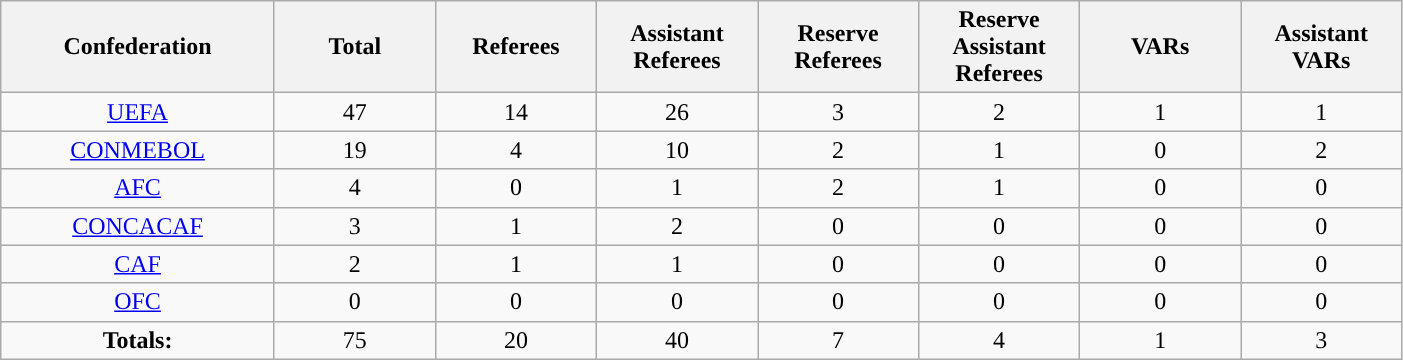<table class="wikitable sortable">
<tr>
<th style="width:175px">Confederation</th>
<th style="width:100px">Total</th>
<th style="width:100px">Referees</th>
<th style="width:100px">Assistant<br>Referees</th>
<th style="width:100px">Reserve Referees</th>
<th style="width:100px">Reserve Assistant Referees</th>
<th style="width:100px">VARs</th>
<th style="width:100px">Assistant VARs</th>
</tr>
<tr>
<td style="text-align:center"><a href='#'>UEFA</a></td>
<td style="text-align:center">47</td>
<td style="text-align:center">14</td>
<td style="text-align:center">26</td>
<td style="text-align:center">3</td>
<td style="text-align:center">2</td>
<td style="text-align:center">1</td>
<td style="text-align:center">1</td>
</tr>
<tr>
<td style="text-align:center"><a href='#'>CONMEBOL</a></td>
<td style="text-align:center">19</td>
<td style="text-align:center">4</td>
<td style="text-align:center">10</td>
<td style="text-align:center">2</td>
<td style="text-align:center">1</td>
<td style="text-align:center">0</td>
<td style="text-align:center">2</td>
</tr>
<tr>
<td style="text-align:center"><a href='#'>AFC</a></td>
<td style="text-align:center">4</td>
<td style="text-align:center">0</td>
<td style="text-align:center">1</td>
<td style="text-align:center">2</td>
<td style="text-align:center">1</td>
<td style="text-align:center">0</td>
<td style="text-align:center">0</td>
</tr>
<tr>
<td style="text-align:center"><a href='#'>CONCACAF</a></td>
<td style="text-align:center">3</td>
<td style="text-align:center">1</td>
<td style="text-align:center">2</td>
<td style="text-align:center">0</td>
<td style="text-align:center">0</td>
<td style="text-align:center">0</td>
<td style="text-align:center">0</td>
</tr>
<tr>
<td style="text-align:center"><a href='#'>CAF</a></td>
<td style="text-align:center">2</td>
<td style="text-align:center">1</td>
<td style="text-align:center">1</td>
<td style="text-align:center">0</td>
<td style="text-align:center">0</td>
<td style="text-align:center">0</td>
<td style="text-align:center">0</td>
</tr>
<tr>
<td style="text-align:center"><a href='#'>OFC</a></td>
<td style="text-align:center">0</td>
<td style="text-align:center">0</td>
<td style="text-align:center">0</td>
<td style="text-align:center">0</td>
<td style="text-align:center">0</td>
<td style="text-align:center">0</td>
<td style="text-align:center">0</td>
</tr>
<tr>
<td style="text-align:center"><strong>Totals:</strong></td>
<td style="text-align:center">75</td>
<td style="text-align:center">20</td>
<td style="text-align:center">40</td>
<td style="text-align:center">7</td>
<td style="text-align:center">4</td>
<td style="text-align:center">1</td>
<td style="text-align:center">3</td>
</tr>
</table>
